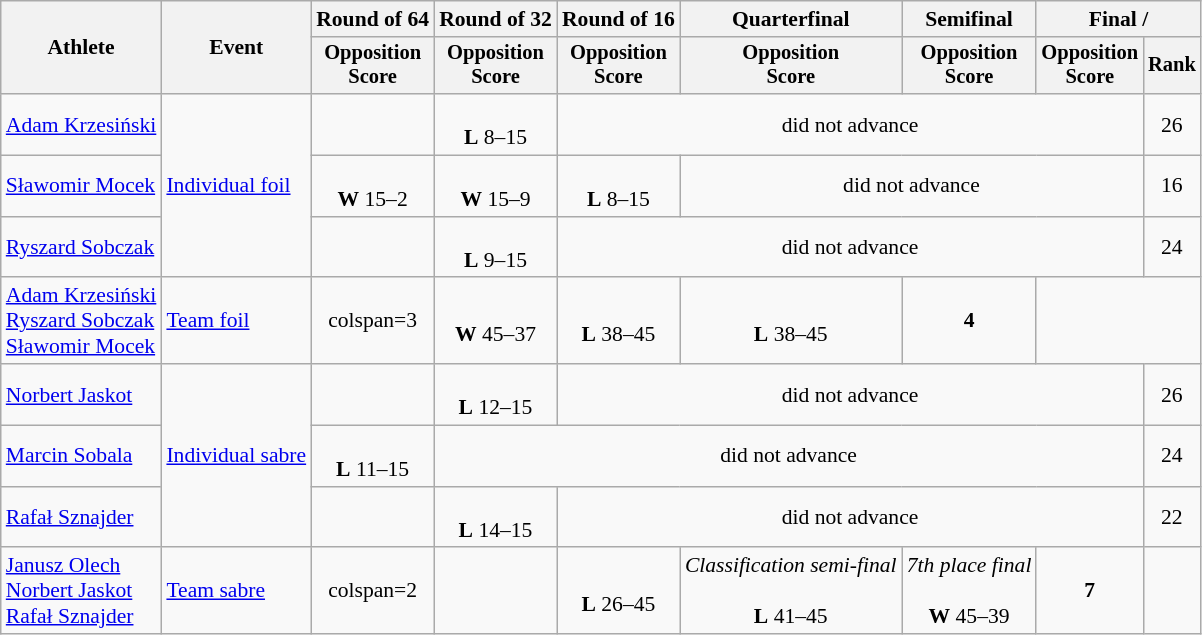<table class="wikitable" style="font-size:90%">
<tr>
<th rowspan="2">Athlete</th>
<th rowspan="2">Event</th>
<th>Round of 64</th>
<th>Round of 32</th>
<th>Round of 16</th>
<th>Quarterfinal</th>
<th>Semifinal</th>
<th colspan=2>Final / </th>
</tr>
<tr style="font-size:95%">
<th>Opposition <br> Score</th>
<th>Opposition <br> Score</th>
<th>Opposition <br> Score</th>
<th>Opposition <br> Score</th>
<th>Opposition <br> Score</th>
<th>Opposition <br> Score</th>
<th>Rank</th>
</tr>
<tr align=center>
<td align=left><a href='#'>Adam Krzesiński</a></td>
<td align=left rowspan=3><a href='#'>Individual foil</a></td>
<td></td>
<td><br><strong>L</strong> 8–15</td>
<td colspan=4>did not advance</td>
<td>26</td>
</tr>
<tr align=center>
<td align=left><a href='#'>Sławomir Mocek</a></td>
<td><br><strong>W</strong> 15–2</td>
<td><br><strong>W</strong> 15–9</td>
<td><br><strong>L</strong> 8–15</td>
<td colspan=3>did not advance</td>
<td>16</td>
</tr>
<tr align=center>
<td align=left><a href='#'>Ryszard Sobczak</a></td>
<td></td>
<td><br><strong>L</strong> 9–15</td>
<td colspan=4>did not advance</td>
<td>24</td>
</tr>
<tr align=center>
<td align=left><a href='#'>Adam Krzesiński</a><br><a href='#'>Ryszard Sobczak</a><br><a href='#'>Sławomir Mocek</a></td>
<td align=left><a href='#'>Team foil</a></td>
<td>colspan=3 </td>
<td><br><strong>W</strong> 45–37</td>
<td><br><strong>L</strong> 38–45</td>
<td><br><strong>L</strong> 38–45</td>
<td><strong>4</strong></td>
</tr>
<tr align=center>
<td align=left><a href='#'>Norbert Jaskot</a></td>
<td align=left rowspan=3><a href='#'>Individual sabre</a></td>
<td></td>
<td><br><strong>L</strong> 12–15</td>
<td colspan=4>did not advance</td>
<td>26</td>
</tr>
<tr align=center>
<td align=left><a href='#'>Marcin Sobala</a></td>
<td><br><strong>L</strong> 11–15</td>
<td colspan=5>did not advance</td>
<td>24</td>
</tr>
<tr align=center>
<td align=left><a href='#'>Rafał Sznajder</a></td>
<td></td>
<td><br><strong>L</strong> 14–15</td>
<td colspan=4>did not advance</td>
<td>22</td>
</tr>
<tr align=center>
<td align=left><a href='#'>Janusz Olech</a><br><a href='#'>Norbert Jaskot</a><br><a href='#'>Rafał Sznajder</a></td>
<td align=left><a href='#'>Team sabre</a></td>
<td>colspan=2 </td>
<td></td>
<td><br><strong>L</strong> 26–45</td>
<td><em>Classification semi-final</em><br><br><strong>L</strong> 41–45</td>
<td><em>7th place final</em><br><br><strong>W</strong> 45–39</td>
<td><strong>7</strong></td>
</tr>
</table>
